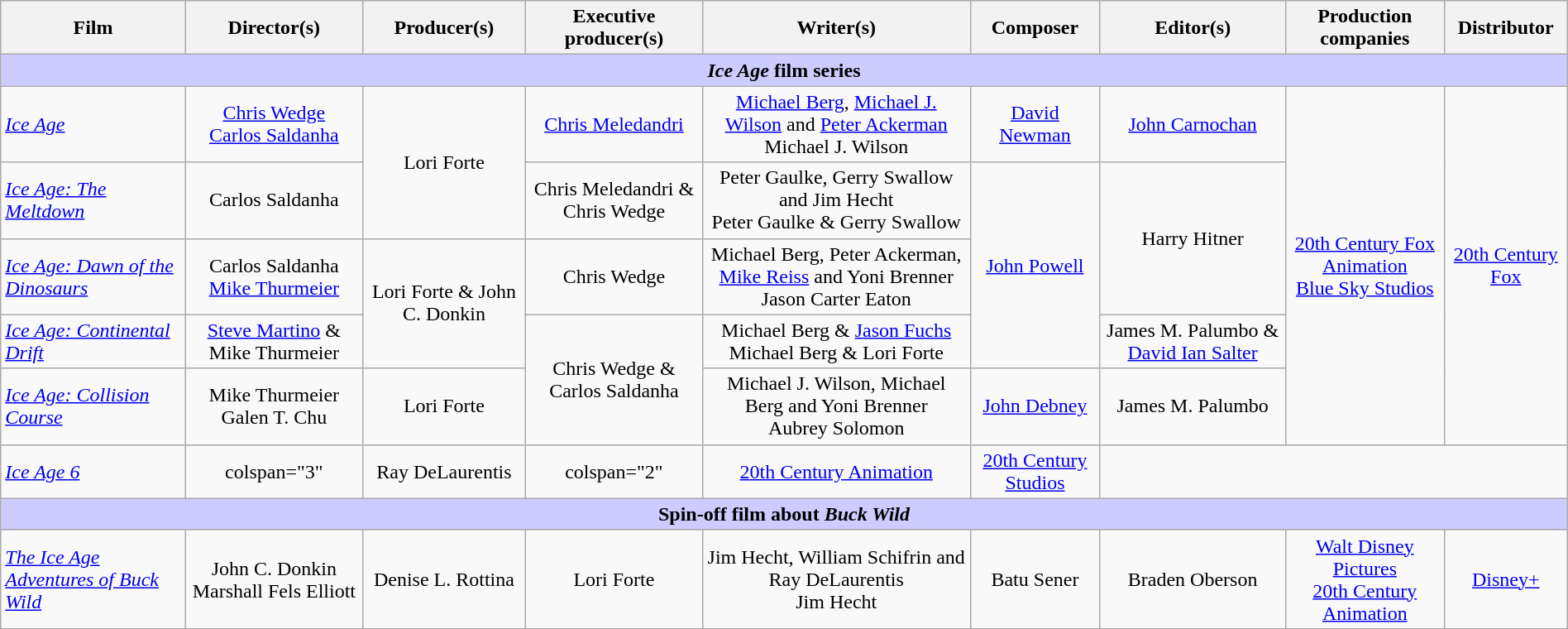<table class="wikitable" style="width:100%; text-align:center;">
<tr>
<th>Film</th>
<th>Director(s)</th>
<th>Producer(s)</th>
<th>Executive producer(s)</th>
<th>Writer(s)</th>
<th>Composer</th>
<th>Editor(s)</th>
<th>Production companies</th>
<th>Distributor</th>
</tr>
<tr class="sortbottom">
<th scope="col" colspan="10" style="background-color: #ccccff;"><em>Ice Age</em> film series</th>
</tr>
<tr>
<td style="text-align:left;"><em><a href='#'>Ice Age</a></em></td>
<td><a href='#'>Chris Wedge</a><br> <a href='#'>Carlos Saldanha</a></td>
<td rowspan="2">Lori Forte</td>
<td><a href='#'>Chris Meledandri</a></td>
<td> <a href='#'>Michael Berg</a>, <a href='#'>Michael J. Wilson</a> and <a href='#'>Peter Ackerman</a><br> Michael J. Wilson</td>
<td><a href='#'>David Newman</a></td>
<td><a href='#'>John Carnochan</a></td>
<td rowspan="5"><a href='#'>20th Century Fox Animation</a><br><a href='#'>Blue Sky Studios</a></td>
<td rowspan="5"><a href='#'>20th Century Fox</a></td>
</tr>
<tr>
<td style="text-align:left;"><em><a href='#'>Ice Age: The Meltdown</a></em></td>
<td>Carlos Saldanha</td>
<td>Chris Meledandri & Chris Wedge</td>
<td> Peter Gaulke, Gerry Swallow and Jim Hecht<br> Peter Gaulke & Gerry Swallow</td>
<td rowspan="3"><a href='#'>John Powell</a></td>
<td rowspan="2">Harry Hitner</td>
</tr>
<tr>
<td style="text-align:left;"><em><a href='#'>Ice Age: Dawn of the Dinosaurs</a></em></td>
<td>Carlos Saldanha<br> <a href='#'>Mike Thurmeier</a></td>
<td rowspan="2">Lori Forte & John C. Donkin</td>
<td>Chris Wedge</td>
<td> Michael Berg, Peter Ackerman, <a href='#'>Mike Reiss</a> and Yoni Brenner<br> Jason Carter Eaton</td>
</tr>
<tr>
<td style="text-align:left;"><em><a href='#'>Ice Age: Continental Drift</a></em></td>
<td><a href='#'>Steve Martino</a> & Mike Thurmeier</td>
<td rowspan="2">Chris Wedge & Carlos Saldanha</td>
<td> Michael Berg & <a href='#'>Jason Fuchs</a><br> Michael Berg & Lori Forte</td>
<td>James M. Palumbo & <a href='#'>David Ian Salter</a></td>
</tr>
<tr>
<td style="text-align:left;"><em><a href='#'>Ice Age: Collision Course</a></em></td>
<td>Mike Thurmeier<br> Galen T. Chu</td>
<td>Lori Forte</td>
<td> Michael J. Wilson, Michael Berg and Yoni Brenner<br> Aubrey Solomon</td>
<td><a href='#'>John Debney</a></td>
<td>James M. Palumbo</td>
</tr>
<tr>
<td style="text-align:left;"><em><a href='#'>Ice Age 6</a></em></td>
<td>colspan="3" </td>
<td> Ray DeLaurentis</td>
<td>colspan="2" </td>
<td><a href='#'>20th Century Animation</a></td>
<td><a href='#'>20th Century Studios</a></td>
</tr>
<tr class="sortbottom">
<th scope="col" colspan="10" style="background-color: #ccccff;">Spin-off film about <em>Buck Wild</em></th>
</tr>
<tr>
<td style="text-align:left;"><em><a href='#'>The Ice Age Adventures of Buck Wild</a></em></td>
<td>John C. Donkin<br> Marshall Fels Elliott</td>
<td>Denise L. Rottina</td>
<td>Lori Forte</td>
<td> Jim Hecht, William Schifrin and Ray DeLaurentis<br> Jim Hecht</td>
<td>Batu Sener</td>
<td>Braden Oberson</td>
<td><a href='#'>Walt Disney Pictures</a><br><a href='#'>20th Century Animation</a></td>
<td rowspan="2"><a href='#'>Disney+</a></td>
</tr>
</table>
